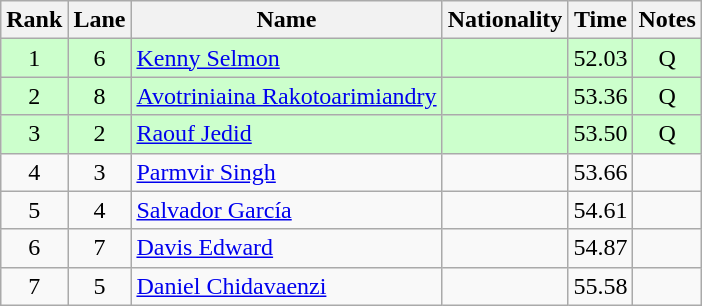<table class="wikitable sortable" style="text-align:center">
<tr>
<th>Rank</th>
<th>Lane</th>
<th>Name</th>
<th>Nationality</th>
<th>Time</th>
<th>Notes</th>
</tr>
<tr bgcolor=ccffcc>
<td>1</td>
<td>6</td>
<td align=left><a href='#'>Kenny Selmon</a></td>
<td align=left></td>
<td>52.03</td>
<td>Q</td>
</tr>
<tr bgcolor=ccffcc>
<td>2</td>
<td>8</td>
<td align=left><a href='#'>Avotriniaina Rakotoarimiandry</a></td>
<td align=left></td>
<td>53.36</td>
<td>Q</td>
</tr>
<tr bgcolor=ccffcc>
<td>3</td>
<td>2</td>
<td align=left><a href='#'>Raouf Jedid</a></td>
<td align=left></td>
<td>53.50</td>
<td>Q </td>
</tr>
<tr>
<td>4</td>
<td>3</td>
<td align=left><a href='#'>Parmvir Singh</a></td>
<td align=left></td>
<td>53.66</td>
<td></td>
</tr>
<tr>
<td>5</td>
<td>4</td>
<td align=left><a href='#'>Salvador García</a></td>
<td align=left></td>
<td>54.61</td>
<td></td>
</tr>
<tr>
<td>6</td>
<td>7</td>
<td align=left><a href='#'>Davis Edward</a></td>
<td align=left></td>
<td>54.87</td>
<td></td>
</tr>
<tr>
<td>7</td>
<td>5</td>
<td align=left><a href='#'>Daniel Chidavaenzi</a></td>
<td align=left></td>
<td>55.58</td>
<td></td>
</tr>
</table>
